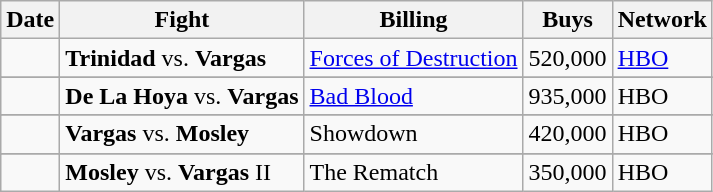<table class="wikitable">
<tr>
<th>Date</th>
<th>Fight</th>
<th>Billing</th>
<th>Buys</th>
<th>Network</th>
</tr>
<tr>
<td></td>
<td><strong>Trinidad</strong> vs. <strong>Vargas</strong></td>
<td><a href='#'>Forces of Destruction</a></td>
<td>520,000</td>
<td><a href='#'>HBO</a></td>
</tr>
<tr>
</tr>
<tr>
<td></td>
<td><strong>De La Hoya</strong> vs. <strong>Vargas</strong></td>
<td><a href='#'>Bad Blood</a></td>
<td>935,000</td>
<td>HBO</td>
</tr>
<tr>
</tr>
<tr>
<td></td>
<td><strong>Vargas</strong> vs. <strong>Mosley</strong></td>
<td>Showdown</td>
<td>420,000</td>
<td>HBO</td>
</tr>
<tr>
</tr>
<tr>
<td></td>
<td><strong>Mosley</strong> vs. <strong>Vargas</strong> II</td>
<td>The Rematch</td>
<td>350,000</td>
<td>HBO</td>
</tr>
</table>
